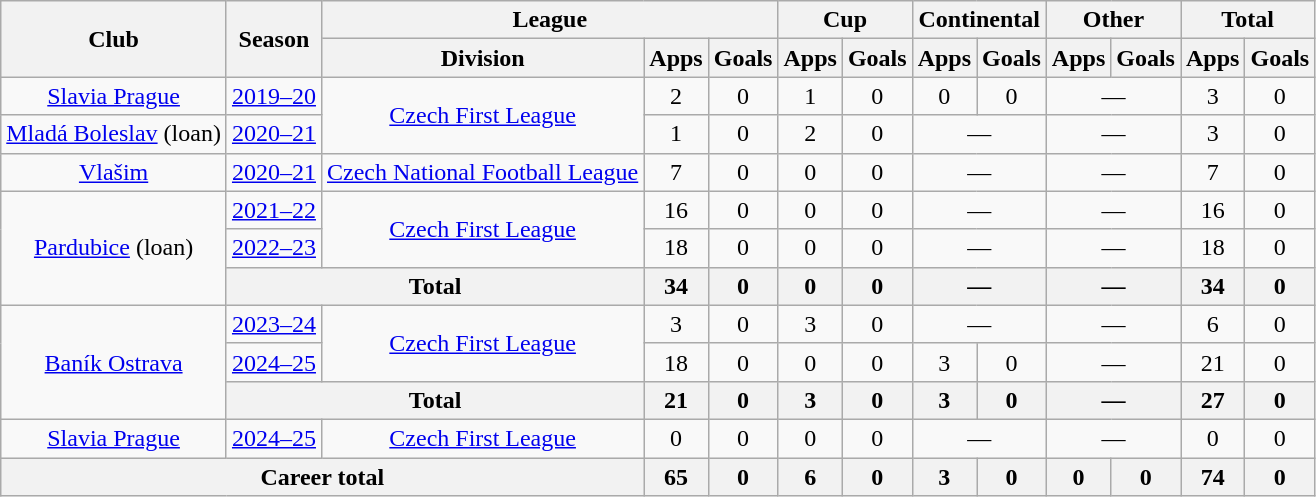<table class="wikitable" style="text-align:center">
<tr>
<th rowspan=2>Club</th>
<th rowspan=2>Season</th>
<th colspan=3>League</th>
<th colspan=2>Cup</th>
<th colspan=2>Continental</th>
<th colspan=2>Other</th>
<th colspan=2>Total</th>
</tr>
<tr>
<th>Division</th>
<th>Apps</th>
<th>Goals</th>
<th>Apps</th>
<th>Goals</th>
<th>Apps</th>
<th>Goals</th>
<th>Apps</th>
<th>Goals</th>
<th>Apps</th>
<th>Goals</th>
</tr>
<tr>
<td><a href='#'>Slavia Prague</a></td>
<td><a href='#'>2019–20</a></td>
<td rowspan="2"><a href='#'>Czech First League</a></td>
<td>2</td>
<td>0</td>
<td>1</td>
<td>0</td>
<td>0</td>
<td>0</td>
<td colspan="2">—</td>
<td>3</td>
<td>0</td>
</tr>
<tr>
<td><a href='#'>Mladá Boleslav</a> (loan)</td>
<td><a href='#'>2020–21</a></td>
<td>1</td>
<td>0</td>
<td>2</td>
<td>0</td>
<td colspan="2">—</td>
<td colspan="2">—</td>
<td>3</td>
<td>0</td>
</tr>
<tr>
<td><a href='#'>Vlašim</a></td>
<td><a href='#'>2020–21</a></td>
<td><a href='#'>Czech National Football League</a></td>
<td>7</td>
<td>0</td>
<td>0</td>
<td>0</td>
<td colspan="2">—</td>
<td colspan="2">—</td>
<td>7</td>
<td>0</td>
</tr>
<tr>
<td rowspan="3"><a href='#'>Pardubice</a> (loan)</td>
<td><a href='#'>2021–22</a></td>
<td rowspan="2"><a href='#'>Czech First League</a></td>
<td>16</td>
<td>0</td>
<td>0</td>
<td>0</td>
<td colspan="2">—</td>
<td colspan="2">—</td>
<td>16</td>
<td>0</td>
</tr>
<tr>
<td><a href='#'>2022–23</a></td>
<td>18</td>
<td>0</td>
<td>0</td>
<td>0</td>
<td colspan="2">—</td>
<td colspan="2">—</td>
<td>18</td>
<td>0</td>
</tr>
<tr>
<th colspan="2">Total</th>
<th>34</th>
<th>0</th>
<th>0</th>
<th>0</th>
<th colspan="2">—</th>
<th colspan="2">—</th>
<th>34</th>
<th>0</th>
</tr>
<tr>
<td rowspan="3"><a href='#'>Baník Ostrava</a></td>
<td><a href='#'>2023–24</a></td>
<td rowspan="2"><a href='#'>Czech First League</a></td>
<td>3</td>
<td>0</td>
<td>3</td>
<td>0</td>
<td colspan="2">—</td>
<td colspan="2">—</td>
<td>6</td>
<td>0</td>
</tr>
<tr>
<td><a href='#'>2024–25</a></td>
<td>18</td>
<td>0</td>
<td>0</td>
<td>0</td>
<td>3</td>
<td>0</td>
<td colspan="2">—</td>
<td>21</td>
<td>0</td>
</tr>
<tr>
<th colspan="2">Total</th>
<th>21</th>
<th>0</th>
<th>3</th>
<th>0</th>
<th>3</th>
<th>0</th>
<th colspan="2">—</th>
<th>27</th>
<th>0</th>
</tr>
<tr>
<td><a href='#'>Slavia Prague</a></td>
<td><a href='#'>2024–25</a></td>
<td><a href='#'>Czech First League</a></td>
<td>0</td>
<td>0</td>
<td>0</td>
<td>0</td>
<td colspan="2">—</td>
<td colspan="2">—</td>
<td>0</td>
<td>0</td>
</tr>
<tr>
<th colspan="3">Career total</th>
<th>65</th>
<th>0</th>
<th>6</th>
<th>0</th>
<th>3</th>
<th>0</th>
<th>0</th>
<th>0</th>
<th>74</th>
<th>0</th>
</tr>
</table>
